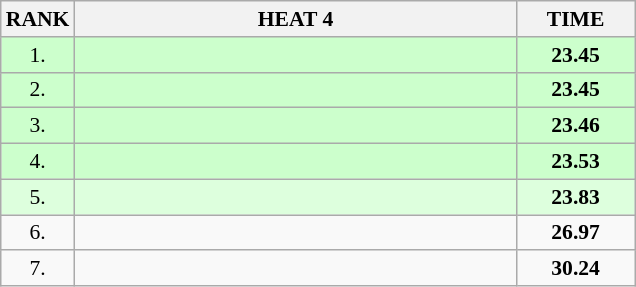<table class="wikitable" style="border-collapse: collapse; font-size: 90%;">
<tr>
<th>RANK</th>
<th style="width: 20em">HEAT 4</th>
<th style="width: 5em">TIME</th>
</tr>
<tr style="background:#ccffcc;">
<td align="center">1.</td>
<td></td>
<td align="center"><strong>23.45</strong></td>
</tr>
<tr style="background:#ccffcc;">
<td align="center">2.</td>
<td></td>
<td align="center"><strong>23.45</strong></td>
</tr>
<tr style="background:#ccffcc;">
<td align="center">3.</td>
<td></td>
<td align="center"><strong>23.46</strong></td>
</tr>
<tr style="background:#ccffcc;">
<td align="center">4.</td>
<td></td>
<td align="center"><strong>23.53</strong></td>
</tr>
<tr style="background:#ddffdd;">
<td align="center">5.</td>
<td></td>
<td align="center"><strong>23.83</strong></td>
</tr>
<tr>
<td align="center">6.</td>
<td></td>
<td align="center"><strong>26.97</strong></td>
</tr>
<tr>
<td align="center">7.</td>
<td></td>
<td align="center"><strong>30.24</strong></td>
</tr>
</table>
